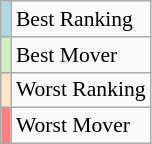<table class="wikitable" style="font-size:90%">
<tr>
<td style="background-color:#add8e6"></td>
<td>Best Ranking</td>
</tr>
<tr>
<td style="background-color:#d0f0c0"></td>
<td>Best Mover</td>
</tr>
<tr>
<td style="background-color:#ffe4c4"></td>
<td>Worst Ranking</td>
</tr>
<tr>
<td style="background-color:#ff7f7f"></td>
<td>Worst Mover</td>
</tr>
</table>
